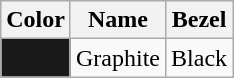<table class="wikitable">
<tr>
<th>Color</th>
<th>Name</th>
<th>Bezel </th>
</tr>
<tr>
<td bgcolor="191919"></td>
<td>Graphite</td>
<td rowspan="3">Black</td>
</tr>
</table>
